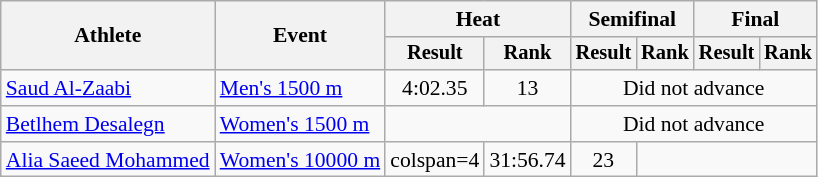<table class="wikitable" style="font-size:90%">
<tr>
<th rowspan="2">Athlete</th>
<th rowspan="2">Event</th>
<th colspan="2">Heat</th>
<th colspan="2">Semifinal</th>
<th colspan="2">Final</th>
</tr>
<tr style="font-size:95%">
<th>Result</th>
<th>Rank</th>
<th>Result</th>
<th>Rank</th>
<th>Result</th>
<th>Rank</th>
</tr>
<tr align=center>
<td align=left><a href='#'>Saud Al-Zaabi</a></td>
<td align=left><a href='#'>Men's 1500 m</a></td>
<td>4:02.35</td>
<td>13</td>
<td colspan=4>Did not advance</td>
</tr>
<tr align=center>
<td align=left><a href='#'>Betlhem Desalegn</a></td>
<td align=left><a href='#'>Women's 1500 m</a></td>
<td colspan=2></td>
<td colspan=4>Did not advance</td>
</tr>
<tr align=center>
<td align=left><a href='#'>Alia Saeed Mohammed</a></td>
<td align=left><a href='#'>Women's 10000 m</a></td>
<td>colspan=4 </td>
<td>31:56.74</td>
<td>23</td>
</tr>
</table>
